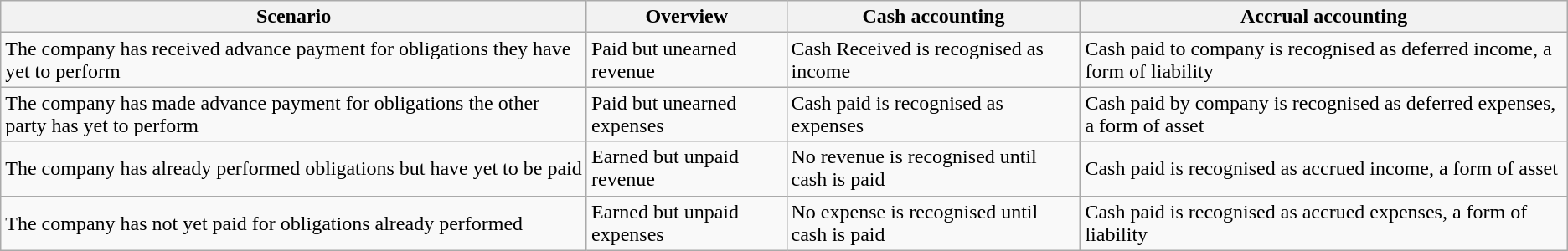<table class="wikitable">
<tr>
<th>Scenario</th>
<th>Overview</th>
<th>Cash accounting</th>
<th>Accrual accounting</th>
</tr>
<tr>
<td>The company has received advance payment for obligations they have yet to perform</td>
<td>Paid but unearned revenue</td>
<td>Cash Received is recognised as income</td>
<td>Cash paid to company is recognised as deferred income, a form of liability</td>
</tr>
<tr>
<td>The company has made advance payment for obligations the other party has yet to perform</td>
<td>Paid but unearned expenses</td>
<td>Cash paid is recognised as expenses</td>
<td>Cash paid by company is recognised as deferred expenses, a form of asset</td>
</tr>
<tr>
<td>The company has already performed obligations but have yet to be paid</td>
<td>Earned but unpaid revenue</td>
<td>No revenue is recognised until cash is paid</td>
<td>Cash paid is recognised as accrued income, a form of asset</td>
</tr>
<tr>
<td>The company has not yet paid for obligations already performed</td>
<td>Earned but unpaid expenses</td>
<td>No expense is recognised until cash is paid</td>
<td>Cash paid is recognised as accrued expenses, a form of liability</td>
</tr>
</table>
